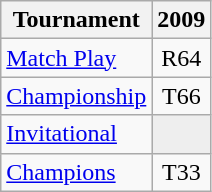<table class="wikitable" style="text-align:center;">
<tr>
<th>Tournament</th>
<th>2009</th>
</tr>
<tr>
<td align="left"><a href='#'>Match Play</a></td>
<td>R64</td>
</tr>
<tr>
<td align="left"><a href='#'>Championship</a></td>
<td>T66</td>
</tr>
<tr>
<td align="left"><a href='#'>Invitational</a></td>
<td style="background:#eeeeee;"></td>
</tr>
<tr>
<td align="left"><a href='#'>Champions</a></td>
<td>T33</td>
</tr>
</table>
